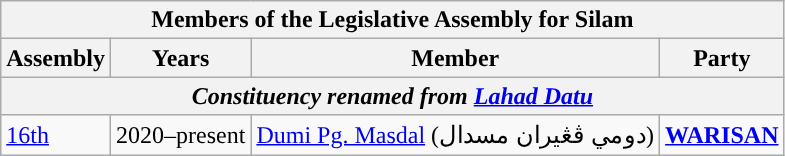<table class=wikitable>
<tr>
<th colspan="4">Members of the Legislative Assembly for Silam</th>
</tr>
<tr>
<th>Assembly</th>
<th>Years</th>
<th>Member</th>
<th>Party</th>
</tr>
<tr>
<th colspan=4 align=center><em>Constituency renamed from <a href='#'>Lahad Datu</a></em></th>
</tr>
<tr>
<td><a href='#'>16th</a></td>
<td>2020–present</td>
<td><a href='#'>Dumi Pg. Masdal</a> (دومي ڤڠيران مسدال)</td>
<td><strong><a href='#'>WARISAN</a></strong></td>
</tr>
</table>
